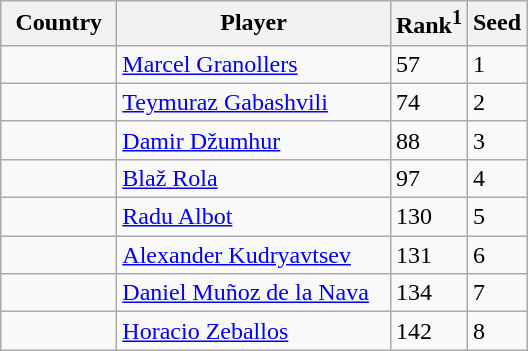<table class="sortable wikitable">
<tr>
<th width="70">Country</th>
<th width="175">Player</th>
<th>Rank<sup>1</sup></th>
<th>Seed</th>
</tr>
<tr>
<td></td>
<td><a href='#'>Marcel Granollers</a></td>
<td>57</td>
<td>1</td>
</tr>
<tr>
<td></td>
<td><a href='#'>Teymuraz Gabashvili</a></td>
<td>74</td>
<td>2</td>
</tr>
<tr>
<td></td>
<td><a href='#'>Damir Džumhur</a></td>
<td>88</td>
<td>3</td>
</tr>
<tr>
<td></td>
<td><a href='#'>Blaž Rola</a></td>
<td>97</td>
<td>4</td>
</tr>
<tr>
<td></td>
<td><a href='#'>Radu Albot</a></td>
<td>130</td>
<td>5</td>
</tr>
<tr>
<td></td>
<td><a href='#'>Alexander Kudryavtsev</a></td>
<td>131</td>
<td>6</td>
</tr>
<tr>
<td></td>
<td><a href='#'>Daniel Muñoz de la Nava</a></td>
<td>134</td>
<td>7</td>
</tr>
<tr>
<td></td>
<td><a href='#'>Horacio Zeballos</a></td>
<td>142</td>
<td>8</td>
</tr>
</table>
